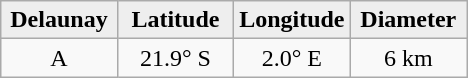<table class="wikitable">
<tr>
<th width="25%" style="background:#eeeeee;">Delaunay</th>
<th width="25%" style="background:#eeeeee;">Latitude</th>
<th width="25%" style="background:#eeeeee;">Longitude</th>
<th width="25%" style="background:#eeeeee;">Diameter</th>
</tr>
<tr>
<td align="center">A</td>
<td align="center">21.9° S</td>
<td align="center">2.0° E</td>
<td align="center">6 km</td>
</tr>
</table>
